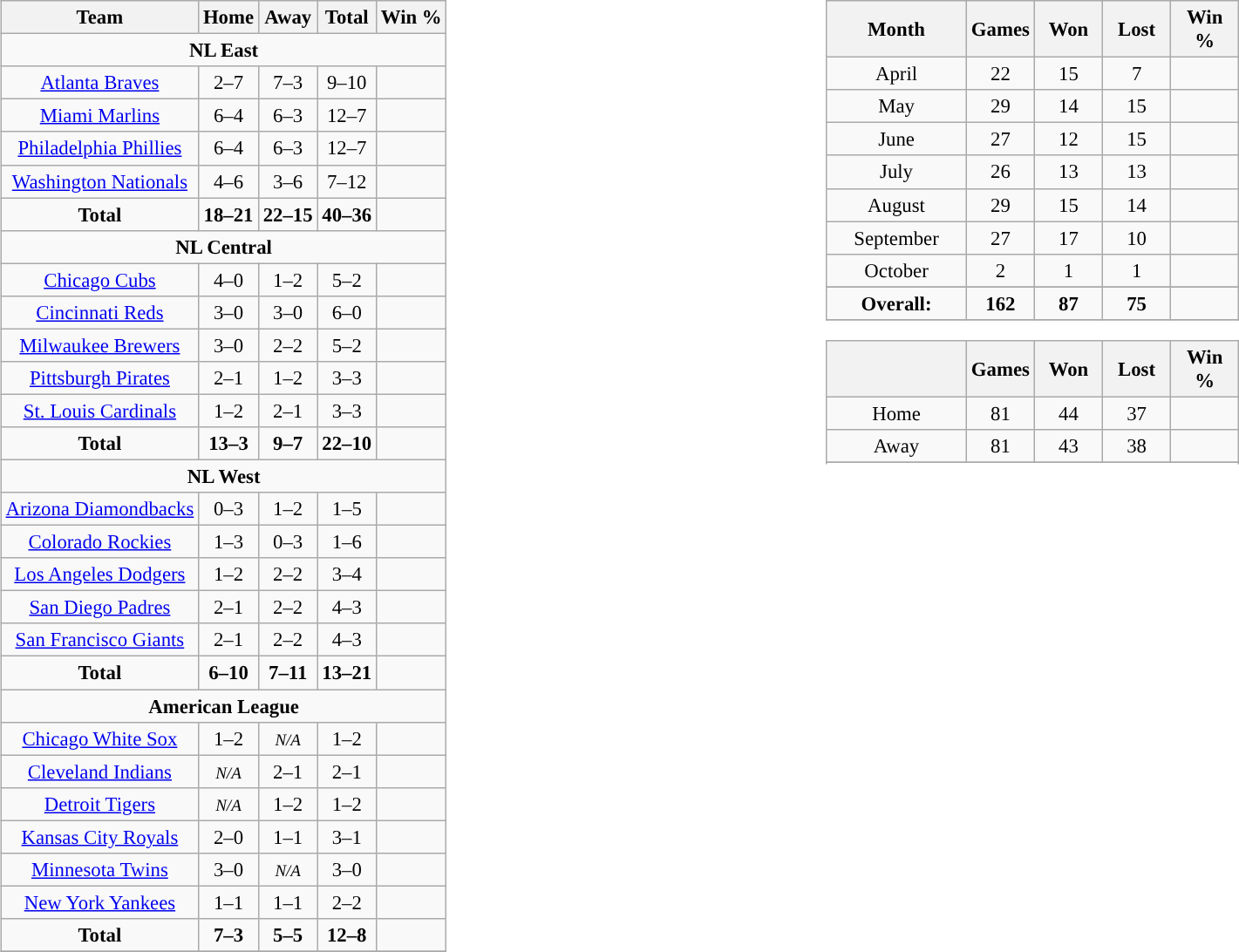<table width=100%>
<tr>
<td width=50% valign="top"><br><table class="wikitable" style="font-size: 95%; text-align: center;">
<tr>
<th>Team</th>
<th>Home</th>
<th>Away</th>
<th>Total</th>
<th>Win %</th>
</tr>
<tr>
<td colspan="5"><strong>NL East</strong></td>
</tr>
<tr>
<td><a href='#'>Atlanta Braves</a></td>
<td>2–7</td>
<td>7–3</td>
<td>9–10</td>
<td></td>
</tr>
<tr>
<td><a href='#'>Miami Marlins</a></td>
<td>6–4</td>
<td>6–3</td>
<td>12–7</td>
<td></td>
</tr>
<tr>
<td><a href='#'>Philadelphia Phillies</a></td>
<td>6–4</td>
<td>6–3</td>
<td>12–7</td>
<td></td>
</tr>
<tr>
<td><a href='#'>Washington Nationals</a></td>
<td>4–6</td>
<td>3–6</td>
<td>7–12</td>
<td></td>
</tr>
<tr style="font-weight:bold;">
<td>Total</td>
<td>18–21</td>
<td>22–15</td>
<td>40–36</td>
<td></td>
</tr>
<tr>
<td colspan="5"><strong>NL Central</strong></td>
</tr>
<tr>
<td><a href='#'>Chicago Cubs</a></td>
<td>4–0</td>
<td>1–2</td>
<td>5–2</td>
<td></td>
</tr>
<tr>
<td><a href='#'>Cincinnati Reds</a></td>
<td>3–0</td>
<td>3–0</td>
<td>6–0</td>
<td></td>
</tr>
<tr>
<td><a href='#'>Milwaukee Brewers</a></td>
<td>3–0</td>
<td>2–2</td>
<td>5–2</td>
<td></td>
</tr>
<tr>
<td><a href='#'>Pittsburgh Pirates</a></td>
<td>2–1</td>
<td>1–2</td>
<td>3–3</td>
<td></td>
</tr>
<tr>
<td><a href='#'>St. Louis Cardinals</a></td>
<td>1–2</td>
<td>2–1</td>
<td>3–3</td>
<td></td>
</tr>
<tr style="font-weight:bold;">
<td>Total</td>
<td>13–3</td>
<td>9–7</td>
<td>22–10</td>
<td></td>
</tr>
<tr>
<td colspan="5"><strong>NL West</strong></td>
</tr>
<tr>
<td><a href='#'>Arizona Diamondbacks</a></td>
<td>0–3</td>
<td>1–2</td>
<td>1–5</td>
<td></td>
</tr>
<tr>
<td><a href='#'>Colorado Rockies</a></td>
<td>1–3</td>
<td>0–3</td>
<td>1–6</td>
<td></td>
</tr>
<tr>
<td><a href='#'>Los Angeles Dodgers</a></td>
<td>1–2</td>
<td>2–2</td>
<td>3–4</td>
<td></td>
</tr>
<tr>
<td><a href='#'>San Diego Padres</a></td>
<td>2–1</td>
<td>2–2</td>
<td>4–3</td>
<td></td>
</tr>
<tr>
<td><a href='#'>San Francisco Giants</a></td>
<td>2–1</td>
<td>2–2</td>
<td>4–3</td>
<td></td>
</tr>
<tr style="font-weight:bold;">
<td>Total</td>
<td>6–10</td>
<td>7–11</td>
<td>13–21</td>
<td></td>
</tr>
<tr>
<td colspan="5"><strong>American League</strong></td>
</tr>
<tr>
<td><a href='#'>Chicago White Sox</a></td>
<td>1–2</td>
<td><em><small>N/A</small></em></td>
<td>1–2</td>
<td></td>
</tr>
<tr>
<td><a href='#'>Cleveland Indians</a></td>
<td><em><small>N/A</small></em></td>
<td>2–1</td>
<td>2–1</td>
<td></td>
</tr>
<tr>
<td><a href='#'>Detroit Tigers</a></td>
<td><em><small>N/A</small></em></td>
<td>1–2</td>
<td>1–2</td>
<td></td>
</tr>
<tr>
<td><a href='#'>Kansas City Royals</a></td>
<td>2–0</td>
<td>1–1</td>
<td>3–1</td>
<td></td>
</tr>
<tr>
<td><a href='#'>Minnesota Twins</a></td>
<td>3–0</td>
<td><em><small>N/A</small></em></td>
<td>3–0</td>
<td></td>
</tr>
<tr>
<td><a href='#'>New York Yankees</a></td>
<td>1–1</td>
<td>1–1</td>
<td>2–2</td>
<td></td>
</tr>
<tr style="font-weight:bold;">
<td>Total</td>
<td>7–3</td>
<td>5–5</td>
<td>12–8</td>
<td></td>
</tr>
<tr>
</tr>
</table>
</td>
<td width=50% valign="top"><br><table class="wikitable" style="font-size: 95%; text-align: center;">
<tr>
<th width="100">Month</th>
<th width="45">Games</th>
<th width="45">Won</th>
<th width="45">Lost</th>
<th width="45">Win %</th>
</tr>
<tr>
<td>April</td>
<td>22</td>
<td>15</td>
<td>7</td>
<td></td>
</tr>
<tr>
<td>May</td>
<td>29</td>
<td>14</td>
<td>15</td>
<td></td>
</tr>
<tr>
<td>June</td>
<td>27</td>
<td>12</td>
<td>15</td>
<td></td>
</tr>
<tr>
<td>July</td>
<td>26</td>
<td>13</td>
<td>13</td>
<td></td>
</tr>
<tr>
<td>August</td>
<td>29</td>
<td>15</td>
<td>14</td>
<td></td>
</tr>
<tr>
<td>September</td>
<td>27</td>
<td>17</td>
<td>10</td>
<td></td>
</tr>
<tr>
<td>October</td>
<td>2</td>
<td>1</td>
<td>1</td>
<td></td>
</tr>
<tr>
</tr>
<tr style="font-weight:bold;">
<td>Overall:</td>
<td>162</td>
<td>87</td>
<td>75</td>
<td></td>
</tr>
<tr>
</tr>
</table>
<table class="wikitable" style="font-size: 95%; text-align: center;">
<tr>
<th width="100"></th>
<th width="45">Games</th>
<th width="45">Won</th>
<th width="45">Lost</th>
<th width="45">Win %</th>
</tr>
<tr>
<td>Home</td>
<td>81</td>
<td>44</td>
<td>37</td>
<td></td>
</tr>
<tr>
<td>Away</td>
<td>81</td>
<td>43</td>
<td>38</td>
<td></td>
</tr>
<tr>
</tr>
<tr>
</tr>
</table>
</td>
</tr>
</table>
